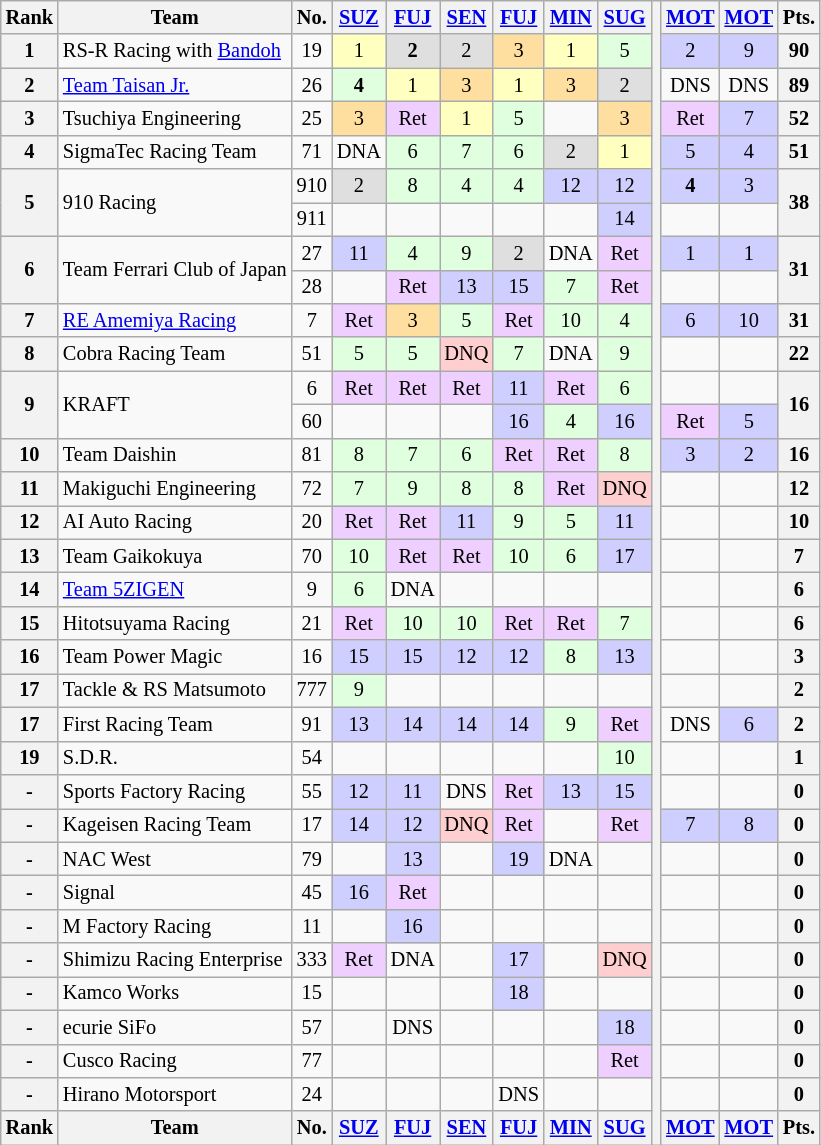<table class="wikitable" style="font-size:85%; text-align:center">
<tr>
<th>Rank</th>
<th>Team</th>
<th>No.</th>
<th><a href='#'>SUZ</a><br></th>
<th><a href='#'>FUJ</a><br></th>
<th><a href='#'>SEN</a><br></th>
<th><a href='#'>FUJ</a><br></th>
<th><a href='#'>MIN</a><br></th>
<th><a href='#'>SUG</a><br></th>
<th rowspan="34"></th>
<th><a href='#'>MOT</a><br></th>
<th><a href='#'>MOT</a><br></th>
<th>Pts.</th>
</tr>
<tr>
<th>1</th>
<td align="left">RS-R Racing with <a href='#'>Bandoh</a></td>
<td>19</td>
<td bgcolor="#FFFFBF">1</td>
<td bgcolor="#DFDFDF"><strong>2</strong></td>
<td bgcolor="#DFDFDF">2</td>
<td bgcolor="#FFDF9F">3</td>
<td bgcolor="#FFFFBF">1</td>
<td bgcolor="#DFFFDF">5</td>
<td bgcolor="#CFCFFF">2</td>
<td bgcolor="#CFCFFF">9</td>
<th>90</th>
</tr>
<tr>
<th>2</th>
<td align="left"><a href='#'>Team Taisan Jr.</a></td>
<td>26</td>
<td bgcolor="#DFFFDF"><strong>4</strong></td>
<td bgcolor="#FFFFBF">1</td>
<td bgcolor="#FFDF9F">3</td>
<td bgcolor="#FFFFBF">1</td>
<td bgcolor="#FFDF9F">3</td>
<td bgcolor="#DFDFDF">2</td>
<td>DNS</td>
<td>DNS</td>
<th>89</th>
</tr>
<tr>
<th>3</th>
<td align="left">Tsuchiya Engineering</td>
<td>25</td>
<td bgcolor="#FFDF9F">3</td>
<td bgcolor="#EFCFFF">Ret</td>
<td bgcolor="#FFFFBF">1</td>
<td bgcolor="#DFFFDF">5</td>
<td></td>
<td bgcolor="#FFDF9F">3</td>
<td bgcolor="#EFCFFF">Ret</td>
<td bgcolor="#CFCFFF">7</td>
<th>52</th>
</tr>
<tr>
<th>4</th>
<td align="left">SigmaTec Racing Team</td>
<td>71</td>
<td>DNA</td>
<td bgcolor="#DFFFDF">6</td>
<td bgcolor="#DFFFDF">7</td>
<td bgcolor="#DFFFDF">6</td>
<td bgcolor="#DFDFDF">2</td>
<td bgcolor="#FFFFBF">1</td>
<td bgcolor="#CFCFFF">5</td>
<td bgcolor="#CFCFFF">4</td>
<th>51</th>
</tr>
<tr>
<th rowspan="2">5</th>
<td rowspan="2" align="left">910 Racing</td>
<td>910</td>
<td bgcolor="#DFDFDF">2</td>
<td bgcolor="#DFFFDF">8</td>
<td bgcolor="#DFFFDF">4</td>
<td bgcolor="#DFFFDF">4</td>
<td bgcolor="#CFCFFF">12</td>
<td bgcolor="#CFCFFF">12</td>
<td bgcolor="#CFCFFF"><strong>4</strong></td>
<td bgcolor="#CFCFFF">3</td>
<th rowspan="2">38</th>
</tr>
<tr>
<td>911</td>
<td></td>
<td></td>
<td></td>
<td></td>
<td></td>
<td bgcolor="#CFCFFF">14</td>
<td></td>
<td></td>
</tr>
<tr>
<th rowspan="2">6</th>
<td rowspan="2" align="left">Team Ferrari Club of Japan</td>
<td>27</td>
<td bgcolor="#CFCFFF">11</td>
<td bgcolor="#DFFFDF">4</td>
<td bgcolor="#DFFFDF">9</td>
<td bgcolor="#DFDFDF">2</td>
<td>DNA</td>
<td bgcolor="#EFCFFF">Ret</td>
<td bgcolor="#CFCFFF">1</td>
<td bgcolor="#CFCFFF">1</td>
<th rowspan="2">31</th>
</tr>
<tr>
<td>28</td>
<td></td>
<td bgcolor="#EFCFFF">Ret</td>
<td bgcolor="#CFCFFF">13</td>
<td bgcolor="#CFCFFF">15</td>
<td bgcolor="#DFFFDF">7</td>
<td bgcolor="#EFCFFF">Ret</td>
<td></td>
<td></td>
</tr>
<tr>
<th>7</th>
<td align="left"><a href='#'>RE Amemiya Racing</a></td>
<td>7</td>
<td bgcolor="#EFCFFF">Ret</td>
<td bgcolor="#FFDF9F">3</td>
<td bgcolor="#DFFFDF">5</td>
<td bgcolor="#EFCFFF">Ret</td>
<td bgcolor="#DFFFDF">10</td>
<td bgcolor="#DFFFDF">4</td>
<td bgcolor="#CFCFFF">6</td>
<td bgcolor="#CFCFFF">10</td>
<th>31</th>
</tr>
<tr>
<th>8</th>
<td align="left">Cobra Racing Team</td>
<td>51</td>
<td bgcolor="#DFFFDF">5</td>
<td bgcolor="#DFFFDF">5</td>
<td bgcolor="#FFCFCF">DNQ</td>
<td bgcolor="#DFFFDF">7</td>
<td>DNA</td>
<td bgcolor="#DFFFDF">9</td>
<td></td>
<td></td>
<th>22</th>
</tr>
<tr>
<th rowspan="2">9</th>
<td rowspan="2" align="left">KRAFT</td>
<td>6</td>
<td bgcolor="#EFCFFF">Ret</td>
<td bgcolor="#EFCFFF">Ret</td>
<td bgcolor="#EFCFFF">Ret</td>
<td bgcolor="#CFCFFF">11</td>
<td bgcolor="#EFCFFF">Ret</td>
<td bgcolor="#DFFFDF">6</td>
<td></td>
<td></td>
<th rowspan="2">16</th>
</tr>
<tr>
<td>60</td>
<td></td>
<td></td>
<td></td>
<td bgcolor="#CFCFFF">16</td>
<td bgcolor="#DFFFDF">4</td>
<td bgcolor="#CFCFFF">16</td>
<td bgcolor="#EFCFFF">Ret</td>
<td bgcolor="#CFCFFF">5</td>
</tr>
<tr>
<th>10</th>
<td align="left">Team Daishin</td>
<td>81</td>
<td bgcolor="#DFFFDF">8</td>
<td bgcolor="#DFFFDF">7</td>
<td bgcolor="#DFFFDF">6</td>
<td bgcolor="#EFCFFF">Ret</td>
<td bgcolor="#EFCFFF">Ret</td>
<td bgcolor="#DFFFDF">8</td>
<td bgcolor="#CFCFFF">3</td>
<td bgcolor="#CFCFFF">2</td>
<th>16</th>
</tr>
<tr>
<th>11</th>
<td align="left">Makiguchi Engineering</td>
<td>72</td>
<td bgcolor="#DFFFDF">7</td>
<td bgcolor="#DFFFDF">9</td>
<td bgcolor="#DFFFDF">8</td>
<td bgcolor="#DFFFDF">8</td>
<td bgcolor="#EFCFFF">Ret</td>
<td bgcolor="#FFCFCF">DNQ</td>
<td></td>
<td></td>
<th>12</th>
</tr>
<tr>
<th>12</th>
<td align="left">AI Auto Racing</td>
<td>20</td>
<td bgcolor="#EFCFFF">Ret</td>
<td bgcolor="#EFCFFF">Ret</td>
<td bgcolor="#CFCFFF">11</td>
<td bgcolor="#DFFFDF">9</td>
<td bgcolor="#DFFFDF">5</td>
<td bgcolor="#CFCFFF">11</td>
<td></td>
<td></td>
<th>10</th>
</tr>
<tr>
<th>13</th>
<td align="left">Team Gaikokuya</td>
<td>70</td>
<td bgcolor="#DFFFDF">10</td>
<td bgcolor="#EFCFFF">Ret</td>
<td bgcolor="#EFCFFF">Ret</td>
<td bgcolor="#DFFFDF">10</td>
<td bgcolor="#DFFFDF">6</td>
<td bgcolor="#CFCFFF">17</td>
<td></td>
<td></td>
<th>7</th>
</tr>
<tr>
<th>14</th>
<td align="left"><a href='#'>Team 5ZIGEN</a></td>
<td>9</td>
<td bgcolor="#DFFFDF">6</td>
<td>DNA</td>
<td></td>
<td></td>
<td></td>
<td></td>
<td></td>
<td></td>
<th>6</th>
</tr>
<tr>
<th>15</th>
<td align="left">Hitotsuyama Racing</td>
<td>21</td>
<td bgcolor="#EFCFFF">Ret</td>
<td bgcolor="#DFFFDF">10</td>
<td bgcolor="#DFFFDF">10</td>
<td bgcolor="#EFCFFF">Ret</td>
<td bgcolor="#EFCFFF">Ret</td>
<td bgcolor="#DFFFDF">7</td>
<td></td>
<td></td>
<th>6</th>
</tr>
<tr>
<th>16</th>
<td align="left">Team Power Magic</td>
<td>16</td>
<td bgcolor="#CFCFFF">15</td>
<td bgcolor="#CFCFFF">15</td>
<td bgcolor="#CFCFFF">12</td>
<td bgcolor="#CFCFFF">12</td>
<td bgcolor="#DFFFDF">8</td>
<td bgcolor="#CFCFFF">13</td>
<td></td>
<td></td>
<th>3</th>
</tr>
<tr>
<th>17</th>
<td align="left">Tackle & RS Matsumoto</td>
<td>777</td>
<td bgcolor="#DFFFDF">9</td>
<td></td>
<td></td>
<td></td>
<td></td>
<td></td>
<td></td>
<td></td>
<th>2</th>
</tr>
<tr>
<th>17</th>
<td align="left">First Racing Team</td>
<td>91</td>
<td bgcolor="#CFCFFF">13</td>
<td bgcolor="#CFCFFF">14</td>
<td bgcolor="#CFCFFF">14</td>
<td bgcolor="#CFCFFF">14</td>
<td bgcolor="#DFFFDF">9</td>
<td bgcolor="#EFCFFF">Ret</td>
<td>DNS</td>
<td bgcolor="#CFCFFF">6</td>
<th>2</th>
</tr>
<tr>
<th>19</th>
<td align="left">S.D.R.</td>
<td>54</td>
<td></td>
<td></td>
<td></td>
<td></td>
<td></td>
<td bgcolor="#DFFFDF">10</td>
<td></td>
<td></td>
<th>1</th>
</tr>
<tr>
<th>-</th>
<td align="left">Sports Factory Racing</td>
<td>55</td>
<td bgcolor="#CFCFFF">12</td>
<td bgcolor="#CFCFFF">11</td>
<td>DNS</td>
<td bgcolor="#EFCFFF">Ret</td>
<td bgcolor="#CFCFFF">13</td>
<td bgcolor="#CFCFFF">15</td>
<td></td>
<td></td>
<th>0</th>
</tr>
<tr>
<th>-</th>
<td align="left">Kageisen Racing Team</td>
<td>17</td>
<td bgcolor="#CFCFFF">14</td>
<td bgcolor="#CFCFFF">12</td>
<td bgcolor="#FFCFCF">DNQ</td>
<td bgcolor="#EFCFFF">Ret</td>
<td></td>
<td bgcolor="#EFCFFF">Ret</td>
<td bgcolor="#CFCFFF">7</td>
<td bgcolor="#CFCFFF">8</td>
<th>0</th>
</tr>
<tr>
<th>-</th>
<td align="left">NAC West</td>
<td>79</td>
<td></td>
<td bgcolor="#CFCFFF">13</td>
<td></td>
<td bgcolor="#CFCFFF">19</td>
<td>DNA</td>
<td></td>
<td></td>
<td></td>
<th>0</th>
</tr>
<tr>
<th>-</th>
<td align="left">Signal</td>
<td>45</td>
<td bgcolor="#CFCFFF">16</td>
<td bgcolor="#EFCFFF">Ret</td>
<td></td>
<td></td>
<td></td>
<td></td>
<td></td>
<td></td>
<th>0</th>
</tr>
<tr>
<th>-</th>
<td align="left">M Factory Racing</td>
<td>11</td>
<td></td>
<td bgcolor="#CFCFFF">16</td>
<td></td>
<td></td>
<td></td>
<td></td>
<td></td>
<td></td>
<th>0</th>
</tr>
<tr>
<th>-</th>
<td align="left">Shimizu Racing Enterprise</td>
<td>333</td>
<td bgcolor="#EFCFFF">Ret</td>
<td>DNA</td>
<td></td>
<td bgcolor="#CFCFFF">17</td>
<td></td>
<td bgcolor="#FFCFCF">DNQ</td>
<td></td>
<td></td>
<th>0</th>
</tr>
<tr>
<th>-</th>
<td align="left">Kamco Works</td>
<td>15</td>
<td></td>
<td></td>
<td></td>
<td bgcolor="#CFCFFF">18</td>
<td></td>
<td></td>
<td></td>
<td></td>
<th>0</th>
</tr>
<tr>
<th>-</th>
<td align="left">ecurie SiFo</td>
<td>57</td>
<td></td>
<td>DNS</td>
<td></td>
<td></td>
<td></td>
<td bgcolor="#CFCFFF">18</td>
<td></td>
<td></td>
<th>0</th>
</tr>
<tr>
<th>-</th>
<td align="left">Cusco Racing</td>
<td>77</td>
<td></td>
<td></td>
<td></td>
<td></td>
<td></td>
<td bgcolor="#EFCFFF">Ret</td>
<td></td>
<td></td>
<th>0</th>
</tr>
<tr>
<th>-</th>
<td align="left">Hirano Motorsport</td>
<td>24</td>
<td></td>
<td></td>
<td></td>
<td>DNS</td>
<td></td>
<td></td>
<td></td>
<td></td>
<th>0</th>
</tr>
<tr>
<th>Rank</th>
<th>Team</th>
<th>No.</th>
<th><a href='#'>SUZ</a><br></th>
<th><a href='#'>FUJ</a><br></th>
<th><a href='#'>SEN</a><br></th>
<th><a href='#'>FUJ</a><br></th>
<th><a href='#'>MIN</a><br></th>
<th><a href='#'>SUG</a><br></th>
<th><a href='#'>MOT</a><br></th>
<th><a href='#'>MOT</a><br></th>
<th>Pts.</th>
</tr>
</table>
